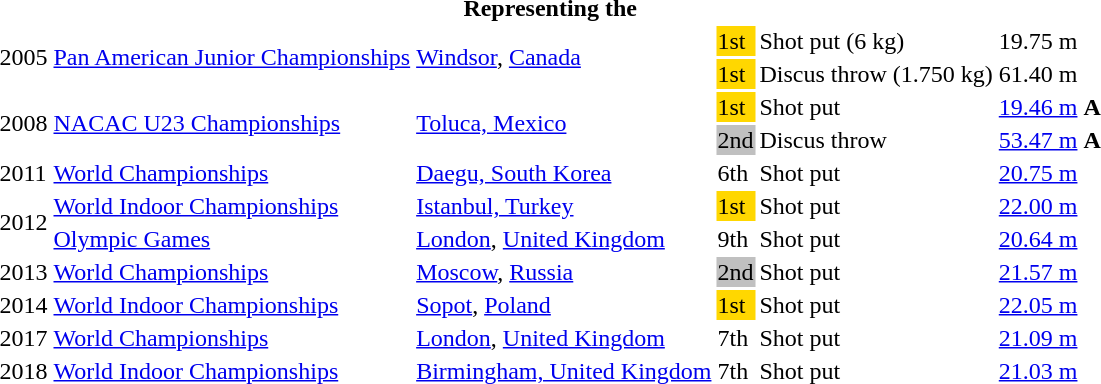<table>
<tr>
<th colspan="6">Representing the </th>
</tr>
<tr>
<td rowspan=2>2005</td>
<td rowspan=2><a href='#'>Pan American Junior Championships</a></td>
<td rowspan=2><a href='#'>Windsor</a>, <a href='#'>Canada</a></td>
<td bgcolor=gold>1st</td>
<td>Shot put (6 kg)</td>
<td>19.75 m</td>
</tr>
<tr>
<td bgcolor=gold>1st</td>
<td>Discus throw (1.750 kg)</td>
<td>61.40 m</td>
</tr>
<tr>
<td rowspan=2>2008</td>
<td rowspan=2><a href='#'>NACAC U23 Championships</a></td>
<td rowspan=2><a href='#'>Toluca, Mexico</a></td>
<td bgcolor=gold>1st</td>
<td>Shot put</td>
<td><a href='#'>19.46 m</a> <strong>A</strong></td>
</tr>
<tr>
<td style="background:silver;">2nd</td>
<td>Discus throw</td>
<td><a href='#'>53.47 m</a> <strong>A</strong></td>
</tr>
<tr>
<td>2011</td>
<td><a href='#'>World Championships</a></td>
<td><a href='#'>Daegu, South Korea</a></td>
<td>6th</td>
<td>Shot put</td>
<td><a href='#'>20.75 m</a></td>
</tr>
<tr>
<td rowspan=2>2012</td>
<td><a href='#'>World Indoor Championships</a></td>
<td><a href='#'>Istanbul, Turkey</a></td>
<td bgcolor=gold>1st</td>
<td>Shot put</td>
<td><a href='#'>22.00 m</a></td>
</tr>
<tr>
<td><a href='#'>Olympic Games</a></td>
<td><a href='#'>London</a>, <a href='#'>United Kingdom</a></td>
<td>9th</td>
<td>Shot put</td>
<td><a href='#'>20.64 m</a></td>
</tr>
<tr>
<td>2013</td>
<td><a href='#'>World Championships</a></td>
<td><a href='#'>Moscow</a>, <a href='#'>Russia</a></td>
<td style="background:silver;">2nd</td>
<td>Shot put</td>
<td><a href='#'>21.57 m</a></td>
</tr>
<tr>
<td>2014</td>
<td><a href='#'>World Indoor Championships</a></td>
<td><a href='#'>Sopot</a>, <a href='#'>Poland</a></td>
<td bgcolor=gold>1st</td>
<td>Shot put</td>
<td><a href='#'>22.05 m</a></td>
</tr>
<tr>
<td>2017</td>
<td><a href='#'>World Championships</a></td>
<td><a href='#'>London</a>, <a href='#'>United Kingdom</a></td>
<td>7th</td>
<td>Shot put</td>
<td><a href='#'>21.09 m</a></td>
</tr>
<tr>
<td>2018</td>
<td><a href='#'>World Indoor Championships</a></td>
<td><a href='#'>Birmingham, United Kingdom</a></td>
<td>7th</td>
<td>Shot put</td>
<td><a href='#'>21.03 m</a></td>
</tr>
</table>
